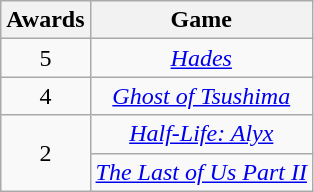<table class="wikitable floatleft" rowspan="2" style="text-align:center;" background: #f6e39c;>
<tr>
<th scope="col">Awards</th>
<th scope="col">Game</th>
</tr>
<tr>
<td>5</td>
<td><em><a href='#'>Hades</a></em></td>
</tr>
<tr>
<td>4</td>
<td><em><a href='#'>Ghost of Tsushima</a></em></td>
</tr>
<tr>
<td rowspan=2>2</td>
<td><em><a href='#'>Half-Life: Alyx</a></em></td>
</tr>
<tr>
<td><em><a href='#'>The Last of Us Part II</a></em></td>
</tr>
</table>
